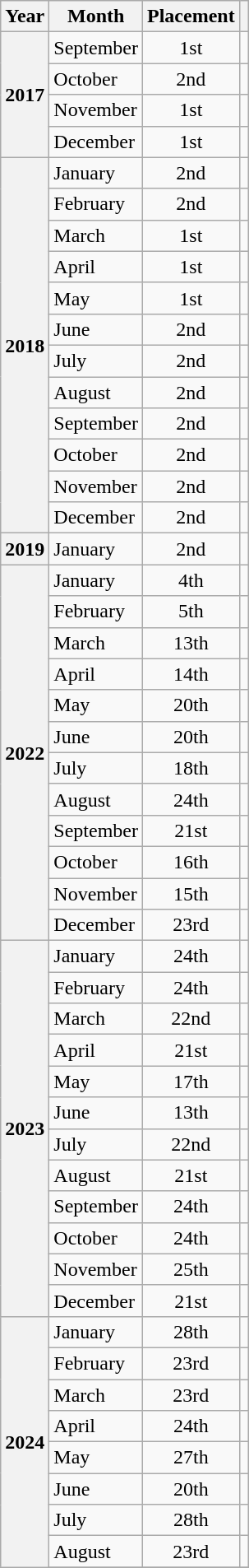<table class="wikitable plainrowheaders sortable" style="margin-right: 0;">
<tr>
<th scope="col">Year</th>
<th scope="col">Month</th>
<th scope="col">Placement</th>
<th scope="col" class="unsortable"></th>
</tr>
<tr>
<th scope="row" rowspan="4">2017</th>
<td>September</td>
<td style="text-align:center;">1st</td>
<td style="text-align:center;"></td>
</tr>
<tr>
<td>October</td>
<td style="text-align:center;">2nd</td>
<td style="text-align:center;"></td>
</tr>
<tr>
<td>November</td>
<td style="text-align:center;">1st</td>
<td style="text-align:center;"></td>
</tr>
<tr>
<td>December</td>
<td style="text-align:center;">1st</td>
<td style="text-align:center;"></td>
</tr>
<tr>
<th scope="row" rowspan="12">2018</th>
<td>January</td>
<td style="text-align:center;">2nd</td>
<td style="text-align:center;"></td>
</tr>
<tr>
<td>February</td>
<td style="text-align:center;">2nd</td>
<td style="text-align:center;"></td>
</tr>
<tr>
<td>March</td>
<td style="text-align:center;">1st</td>
<td style="text-align:center;"></td>
</tr>
<tr>
<td>April</td>
<td style="text-align:center;">1st</td>
<td style="text-align:center;"></td>
</tr>
<tr>
<td>May</td>
<td style="text-align:center;">1st</td>
<td style="text-align:center;"></td>
</tr>
<tr>
<td>June</td>
<td style="text-align:center;">2nd</td>
<td style="text-align:center;"></td>
</tr>
<tr>
<td>July</td>
<td style="text-align:center;">2nd</td>
<td style="text-align:center;"></td>
</tr>
<tr>
<td>August</td>
<td style="text-align:center;">2nd</td>
<td style="text-align:center;"></td>
</tr>
<tr>
<td>September</td>
<td style="text-align:center;">2nd</td>
<td style="text-align:center;"></td>
</tr>
<tr>
<td>October</td>
<td style="text-align:center;">2nd</td>
<td style="text-align:center;"></td>
</tr>
<tr>
<td>November</td>
<td style="text-align:center;">2nd</td>
<td style="text-align:center;"></td>
</tr>
<tr>
<td>December</td>
<td style="text-align:center;">2nd</td>
<td style="text-align:center;"></td>
</tr>
<tr>
<th scope="row" rowspan="1">2019</th>
<td>January</td>
<td style="text-align:center;">2nd</td>
<td style="text-align:center;"></td>
</tr>
<tr>
<th scope="row" rowspan="12">2022</th>
<td>January</td>
<td style="text-align:center;">4th</td>
<td style="text-align:center;"></td>
</tr>
<tr>
<td>February</td>
<td style="text-align:center;">5th</td>
<td style="text-align:center;"></td>
</tr>
<tr>
<td>March</td>
<td style="text-align:center;">13th</td>
<td style="text-align:center;"></td>
</tr>
<tr>
<td>April</td>
<td style="text-align:center;">14th</td>
<td style="text-align:center;"></td>
</tr>
<tr>
<td>May</td>
<td style="text-align:center;">20th</td>
<td style="text-align:center;"></td>
</tr>
<tr>
<td>June</td>
<td style="text-align:center;">20th</td>
<td style="text-align:center;"></td>
</tr>
<tr>
<td>July</td>
<td style="text-align:center;">18th</td>
<td style="text-align:center;"></td>
</tr>
<tr>
<td>August</td>
<td style="text-align:center;">24th</td>
<td style="text-align:center;"></td>
</tr>
<tr>
<td>September</td>
<td style="text-align:center;">21st</td>
<td style="text-align:center;"></td>
</tr>
<tr>
<td>October</td>
<td style="text-align:center;">16th</td>
<td style="text-align:center;"></td>
</tr>
<tr>
<td>November</td>
<td style="text-align:center;">15th</td>
<td style="text-align:center;"></td>
</tr>
<tr>
<td>December</td>
<td style="text-align:center;">23rd</td>
<td style="text-align:center;"></td>
</tr>
<tr>
<th scope="row" rowspan="12">2023</th>
<td>January</td>
<td style="text-align:center;">24th</td>
<td style="text-align:center;"></td>
</tr>
<tr>
<td>February</td>
<td style="text-align:center;">24th</td>
<td style="text-align:center;"></td>
</tr>
<tr>
<td>March</td>
<td style="text-align:center;">22nd</td>
<td style="text-align:center;"></td>
</tr>
<tr>
<td>April</td>
<td style="text-align:center;">21st</td>
<td style="text-align:center;"></td>
</tr>
<tr>
<td>May</td>
<td style="text-align:center;">17th</td>
<td style="text-align:center;"></td>
</tr>
<tr>
<td>June</td>
<td style="text-align:center;">13th</td>
<td style="text-align:center;"></td>
</tr>
<tr>
<td>July</td>
<td style="text-align:center;">22nd</td>
<td style="text-align:center;"></td>
</tr>
<tr>
<td>August</td>
<td style="text-align:center;">21st</td>
<td style="text-align:center;"></td>
</tr>
<tr>
<td>September</td>
<td style="text-align:center;">24th</td>
<td style="text-align:center;"></td>
</tr>
<tr>
<td>October</td>
<td style="text-align:center;">24th</td>
<td style="text-align:center;"></td>
</tr>
<tr>
<td>November</td>
<td style="text-align:center;">25th</td>
<td style="text-align:center;"></td>
</tr>
<tr>
<td>December</td>
<td style="text-align:center;">21st</td>
<td style="text-align:center;"></td>
</tr>
<tr>
<th scope="row" rowspan="12">2024</th>
<td>January</td>
<td style="text-align:center;">28th</td>
<td style="text-align:center;"></td>
</tr>
<tr>
<td>February</td>
<td style="text-align:center;">23rd</td>
<td style="text-align:center;"></td>
</tr>
<tr>
<td>March</td>
<td style="text-align:center;">23rd</td>
<td style="text-align:center;"></td>
</tr>
<tr>
<td>April</td>
<td style="text-align:center;">24th</td>
<td style="text-align:center;"></td>
</tr>
<tr>
<td>May</td>
<td style="text-align:center;">27th</td>
<td style="text-align:center;"></td>
</tr>
<tr>
<td>June</td>
<td style="text-align:center;">20th</td>
<td style="text-align:center;"></td>
</tr>
<tr>
<td>July</td>
<td style="text-align:center;">28th</td>
<td style="text-align:center;"></td>
</tr>
<tr>
<td>August</td>
<td style="text-align:center;">23rd</td>
<td style="text-align:center;"></td>
</tr>
<tr>
</tr>
</table>
